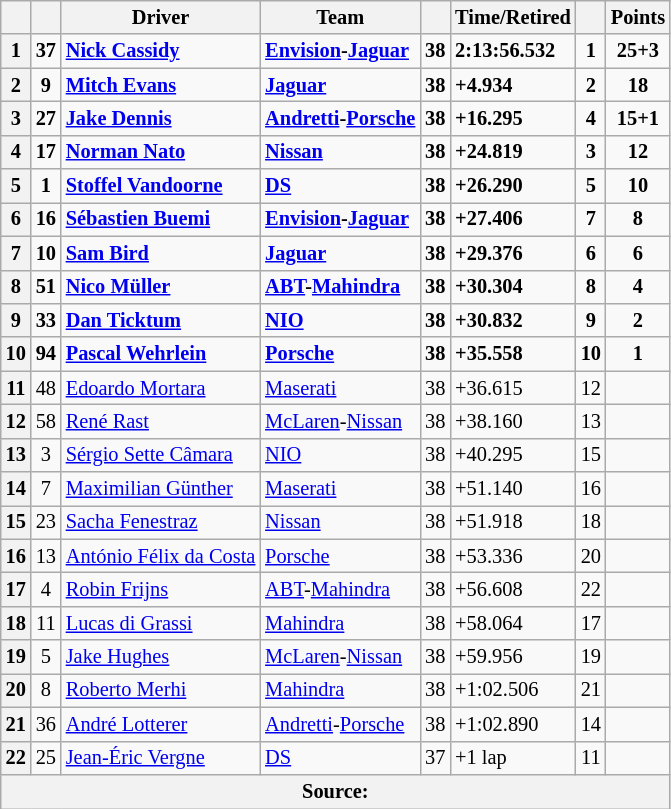<table class="wikitable sortable" style="font-size: 85%">
<tr>
<th scope="col"></th>
<th scope="col"></th>
<th scope="col">Driver</th>
<th scope="col">Team</th>
<th scope="col"></th>
<th scope="col" class="unsortable">Time/Retired</th>
<th scope="col"></th>
<th scope="col">Points</th>
</tr>
<tr>
<th scope="row">1</th>
<td align="center"><strong>37</strong></td>
<td data-sort-value=""><strong> <a href='#'>Nick Cassidy</a></strong></td>
<td><strong><a href='#'>Envision</a>-<a href='#'>Jaguar</a></strong></td>
<td><strong>38</strong></td>
<td><strong>2:13:56.532</strong></td>
<td align="center"><strong>1</strong></td>
<td align="center"><strong>25+3</strong></td>
</tr>
<tr>
<th scope="row">2</th>
<td align="center"><strong>9</strong></td>
<td data-sort-value=""><strong> <a href='#'>Mitch Evans</a></strong></td>
<td><strong><a href='#'>Jaguar</a></strong></td>
<td><strong>38</strong></td>
<td><strong>+4.934</strong></td>
<td align="center"><strong>2</strong></td>
<td align="center"><strong>18</strong></td>
</tr>
<tr>
<th scope="row">3</th>
<td align="center"><strong>27</strong></td>
<td data-sort-value=""><strong> <a href='#'>Jake Dennis</a></strong></td>
<td><strong><a href='#'>Andretti</a>-<a href='#'>Porsche</a></strong></td>
<td><strong>38</strong></td>
<td><strong>+16.295</strong></td>
<td align="center"><strong>4</strong></td>
<td align="center"><strong>15+1</strong></td>
</tr>
<tr>
<th scope="row">4</th>
<td align="center"><strong>17</strong></td>
<td data-sort-value=""><strong> <a href='#'>Norman Nato</a></strong></td>
<td><strong><a href='#'>Nissan</a></strong></td>
<td><strong>38</strong></td>
<td><strong>+24.819</strong></td>
<td align="center"><strong>3</strong></td>
<td align="center"><strong>12</strong></td>
</tr>
<tr>
<th scope="row">5</th>
<td align="center"><strong>1</strong></td>
<td data-sort-value=""><strong> <a href='#'>Stoffel Vandoorne</a></strong></td>
<td><strong><a href='#'>DS</a></strong></td>
<td><strong>38</strong></td>
<td><strong>+26.290</strong></td>
<td align="center"><strong>5</strong></td>
<td align="center"><strong>10</strong></td>
</tr>
<tr>
<th scope="row">6</th>
<td align="center"><strong>16</strong></td>
<td data-sort-value=""><strong> <a href='#'>Sébastien Buemi</a></strong></td>
<td><strong><a href='#'>Envision</a>-<a href='#'>Jaguar</a></strong></td>
<td><strong>38</strong></td>
<td><strong>+27.406</strong></td>
<td align="center"><strong>7</strong></td>
<td align="center"><strong>8</strong></td>
</tr>
<tr>
<th scope="row">7</th>
<td align="center"><strong>10</strong></td>
<td data-sort-value=""><strong> <a href='#'>Sam Bird</a></strong></td>
<td><strong><a href='#'>Jaguar</a></strong></td>
<td><strong>38</strong></td>
<td><strong>+29.376</strong></td>
<td align="center"><strong>6</strong></td>
<td align="center"><strong>6</strong></td>
</tr>
<tr>
<th scope="row">8</th>
<td align="center"><strong>51</strong></td>
<td data-sort-value=""><strong> <a href='#'>Nico Müller</a></strong></td>
<td><strong><a href='#'>ABT</a>-<a href='#'>Mahindra</a></strong></td>
<td><strong>38</strong></td>
<td><strong>+30.304</strong></td>
<td align="center"><strong>8</strong></td>
<td align="center"><strong>4</strong></td>
</tr>
<tr>
<th scope="row">9</th>
<td align="center"><strong>33</strong></td>
<td data-sort-value=""><strong> <a href='#'>Dan Ticktum</a></strong></td>
<td><strong><a href='#'>NIO</a></strong></td>
<td><strong>38</strong></td>
<td><strong>+30.832</strong></td>
<td align="center"><strong>9</strong></td>
<td align="center"><strong>2</strong></td>
</tr>
<tr>
<th scope="row">10</th>
<td align="center"><strong>94</strong></td>
<td data-sort-value=""><strong> <a href='#'>Pascal Wehrlein</a></strong></td>
<td><strong><a href='#'>Porsche</a></strong></td>
<td><strong>38</strong></td>
<td><strong>+35.558</strong></td>
<td align="center"><strong>10</strong></td>
<td align="center"><strong>1</strong></td>
</tr>
<tr>
<th scope="row">11</th>
<td align="center">48</td>
<td data-sort-value=""> <a href='#'>Edoardo Mortara</a></td>
<td><a href='#'>Maserati</a></td>
<td>38</td>
<td>+36.615</td>
<td align="center">12</td>
<td align="center"></td>
</tr>
<tr>
<th scope="row">12</th>
<td align="center">58</td>
<td data-sort-value=""> <a href='#'>René Rast</a></td>
<td><a href='#'>McLaren</a>-<a href='#'>Nissan</a></td>
<td>38</td>
<td>+38.160</td>
<td align="center">13</td>
<td align="center"></td>
</tr>
<tr>
<th scope="row">13</th>
<td align="center">3</td>
<td data-sort-value=""> <a href='#'>Sérgio Sette Câmara</a></td>
<td><a href='#'>NIO</a></td>
<td>38</td>
<td>+40.295</td>
<td align="center">15</td>
<td align="center"></td>
</tr>
<tr>
<th scope="row">14</th>
<td align="center">7</td>
<td data-sort-value=""> <a href='#'>Maximilian Günther</a></td>
<td><a href='#'>Maserati</a></td>
<td>38</td>
<td>+51.140</td>
<td align="center">16</td>
<td align="center"></td>
</tr>
<tr>
<th scope="row">15</th>
<td align="center">23</td>
<td data-sort-value=""> <a href='#'>Sacha Fenestraz</a></td>
<td><a href='#'>Nissan</a></td>
<td>38</td>
<td>+51.918</td>
<td align="center">18</td>
<td align="center"></td>
</tr>
<tr>
<th scope="row">16</th>
<td align="center">13</td>
<td data-sort-value=""> <a href='#'>António Félix da Costa</a></td>
<td><a href='#'>Porsche</a></td>
<td>38</td>
<td>+53.336</td>
<td align="center">20</td>
<td align="center"></td>
</tr>
<tr>
<th scope="row">17</th>
<td align="center">4</td>
<td data-sort-value=""> <a href='#'>Robin Frijns</a></td>
<td><a href='#'>ABT</a>-<a href='#'>Mahindra</a></td>
<td>38</td>
<td>+56.608</td>
<td align="center">22</td>
<td align="center"></td>
</tr>
<tr>
<th scope="row">18</th>
<td align="center">11</td>
<td data-sort-value=""> <a href='#'>Lucas di Grassi</a></td>
<td><a href='#'>Mahindra</a></td>
<td>38</td>
<td>+58.064</td>
<td align="center">17</td>
<td align="center"></td>
</tr>
<tr>
<th scope="row">19</th>
<td align="center">5</td>
<td data-sort-value=""> <a href='#'>Jake Hughes</a></td>
<td><a href='#'>McLaren</a>-<a href='#'>Nissan</a></td>
<td>38</td>
<td>+59.956</td>
<td align="center">19</td>
<td align="center"></td>
</tr>
<tr>
<th scope="row">20</th>
<td align="center">8</td>
<td data-sort-value=""> <a href='#'>Roberto Merhi</a></td>
<td><a href='#'>Mahindra</a></td>
<td>38</td>
<td>+1:02.506</td>
<td align="center">21</td>
<td align="center"></td>
</tr>
<tr>
<th scope="row">21</th>
<td align="center">36</td>
<td data-sort-value=""> <a href='#'>André Lotterer</a></td>
<td><a href='#'>Andretti</a>-<a href='#'>Porsche</a></td>
<td>38</td>
<td>+1:02.890</td>
<td align="center">14</td>
<td align="center"></td>
</tr>
<tr>
<th scope="row">22</th>
<td align="center">25</td>
<td data-sort-value=""> <a href='#'>Jean-Éric Vergne</a></td>
<td><a href='#'>DS</a></td>
<td>37</td>
<td>+1 lap</td>
<td align="center">11</td>
<td align="center"></td>
</tr>
<tr>
<th colspan="8">Source:</th>
</tr>
</table>
